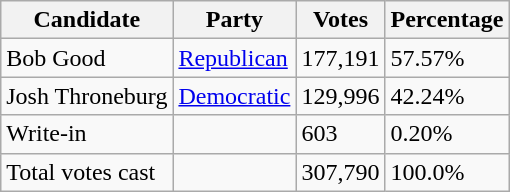<table class="wikitable">
<tr valign="bottom">
<th>Candidate</th>
<th>Party</th>
<th>Votes</th>
<th>Percentage</th>
</tr>
<tr>
<td>Bob Good</td>
<td><a href='#'>Republican</a></td>
<td>177,191</td>
<td>57.57%</td>
</tr>
<tr>
<td>Josh Throneburg</td>
<td><a href='#'>Democratic</a></td>
<td>129,996</td>
<td>42.24%</td>
</tr>
<tr>
<td>Write-in</td>
<td></td>
<td>603</td>
<td>0.20%</td>
</tr>
<tr>
<td>Total votes cast</td>
<td></td>
<td>307,790</td>
<td>100.0%</td>
</tr>
</table>
